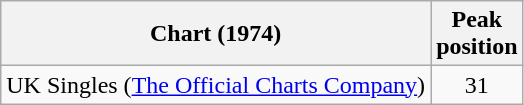<table class="wikitable sortable">
<tr>
<th>Chart (1974)</th>
<th>Peak<br>position</th>
</tr>
<tr>
<td>UK Singles (<a href='#'>The Official Charts Company</a>)</td>
<td align="center">31</td>
</tr>
</table>
